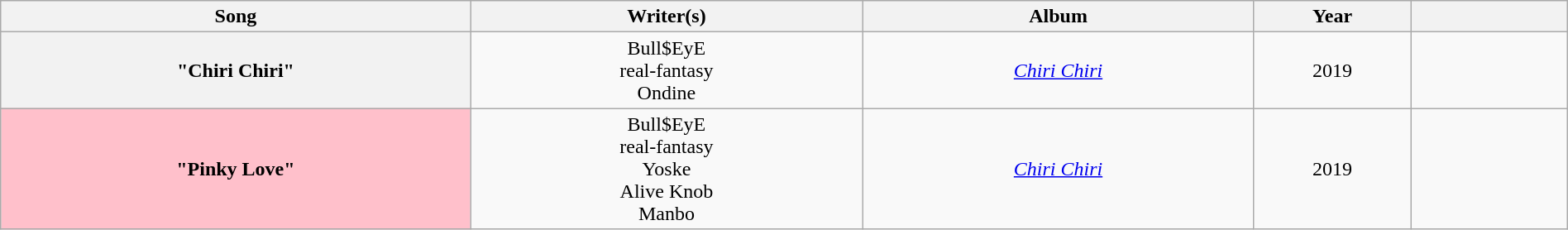<table class="wikitable sortable plainrowheaders" style="text-align:center; width:100%">
<tr>
<th style="width:30%;">Song</th>
<th style="width:25%;">Writer(s)</th>
<th style="width:25%;">Album</th>
<th style="width:10%;">Year</th>
<th style="width:10%;"  class="unsortable"></th>
</tr>
<tr>
<th scope="row">"Chiri Chiri"</th>
<td>Bull$EyE<br>real-fantasy<br>Ondine</td>
<td><em><a href='#'>Chiri Chiri</a></em></td>
<td>2019</td>
<td></td>
</tr>
<tr>
<th scope="row" style="background-color:#FFC0CB;">"Pinky Love" </th>
<td>Bull$EyE<br>real-fantasy<br>Yoske<br>Alive Knob<br>Manbo</td>
<td><em><a href='#'>Chiri Chiri</a></em></td>
<td>2019</td>
<td></td>
</tr>
</table>
